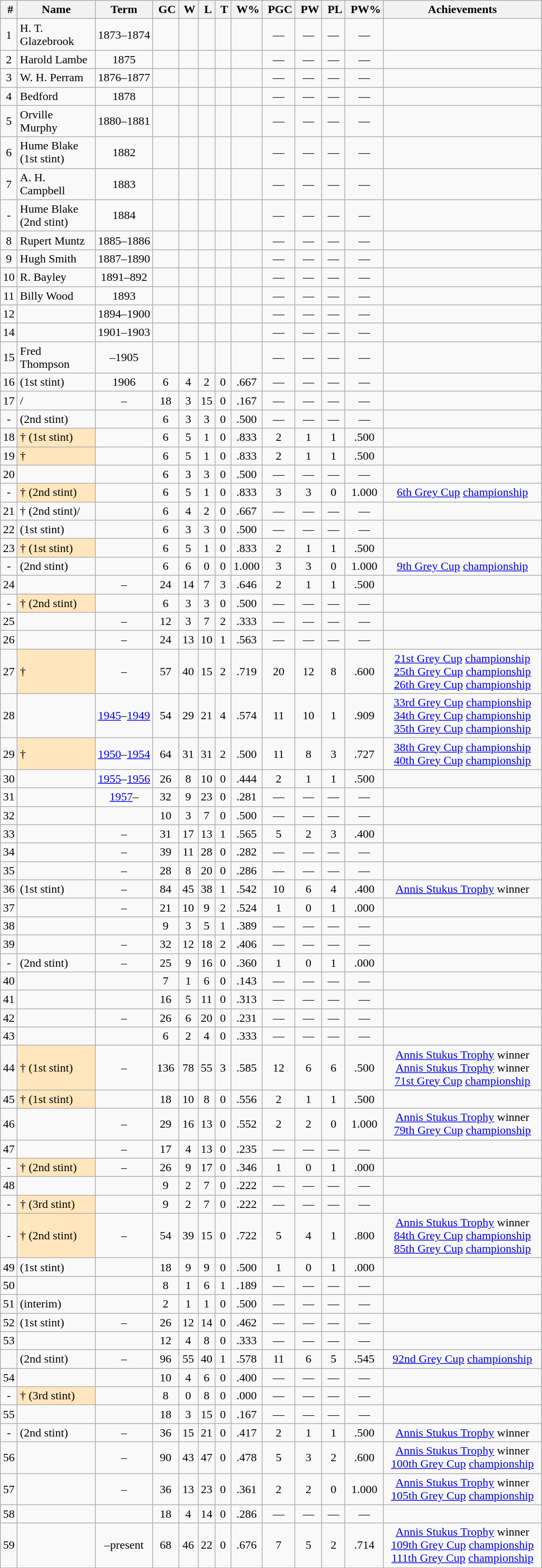<table class="wikitable sortable" style="text-align:center;">
<tr>
<th> #</th>
<th width=100>Name</th>
<th>Term</th>
<th> GC</th>
<th> W</th>
<th> L</th>
<th> T</th>
<th> W%</th>
<th> PGC</th>
<th> PW</th>
<th> PL</th>
<th> PW%</th>
<th width=210 class=unsortable>Achievements</th>
</tr>
<tr>
<td>1</td>
<td align=left><span>H. T. Glazebrook</span></td>
<td>1873–1874</td>
<td></td>
<td></td>
<td></td>
<td></td>
<td></td>
<td>—</td>
<td>—</td>
<td>—</td>
<td>—</td>
<td></td>
</tr>
<tr>
<td>2</td>
<td align=left><span>Harold Lambe</span></td>
<td>1875</td>
<td></td>
<td></td>
<td></td>
<td></td>
<td></td>
<td>—</td>
<td>—</td>
<td>—</td>
<td>—</td>
<td></td>
</tr>
<tr>
<td>3</td>
<td align=left><span>W. H. Perram</span></td>
<td>1876–1877</td>
<td></td>
<td></td>
<td></td>
<td></td>
<td></td>
<td>—</td>
<td>—</td>
<td>—</td>
<td>—</td>
<td></td>
</tr>
<tr>
<td>4</td>
<td align=left><span>Bedford</span></td>
<td>1878</td>
<td></td>
<td></td>
<td></td>
<td></td>
<td></td>
<td>—</td>
<td>—</td>
<td>—</td>
<td>—</td>
<td></td>
</tr>
<tr>
<td>5</td>
<td align=left><span>Orville Murphy</span></td>
<td>1880–1881</td>
<td></td>
<td></td>
<td></td>
<td></td>
<td></td>
<td>—</td>
<td>—</td>
<td>—</td>
<td>—</td>
<td></td>
</tr>
<tr>
<td>6</td>
<td align=left><span>Hume Blake</span> (1st stint)</td>
<td>1882</td>
<td></td>
<td></td>
<td></td>
<td></td>
<td></td>
<td>—</td>
<td>—</td>
<td>—</td>
<td>—</td>
<td></td>
</tr>
<tr>
<td>7</td>
<td align=left><span>A. H. Campbell</span></td>
<td>1883</td>
<td></td>
<td></td>
<td></td>
<td></td>
<td></td>
<td>—</td>
<td>—</td>
<td>—</td>
<td>—</td>
<td></td>
</tr>
<tr>
<td>-</td>
<td align=left><span>Hume Blake</span> (2nd stint)</td>
<td>1884</td>
<td></td>
<td></td>
<td></td>
<td></td>
<td></td>
<td>—</td>
<td>—</td>
<td>—</td>
<td>—</td>
<td></td>
</tr>
<tr>
<td>8</td>
<td align=left><span>Rupert Muntz</span></td>
<td>1885–1886</td>
<td></td>
<td></td>
<td></td>
<td></td>
<td></td>
<td>—</td>
<td>—</td>
<td>—</td>
<td>—</td>
<td></td>
</tr>
<tr>
<td>9</td>
<td align=left><span>Hugh Smith</span></td>
<td>1887–1890</td>
<td></td>
<td></td>
<td></td>
<td></td>
<td></td>
<td>—</td>
<td>—</td>
<td>—</td>
<td>—</td>
<td></td>
</tr>
<tr>
<td>10</td>
<td align=left><span>R. Bayley</span></td>
<td>1891–892</td>
<td></td>
<td></td>
<td></td>
<td></td>
<td></td>
<td>—</td>
<td>—</td>
<td>—</td>
<td>—</td>
<td></td>
</tr>
<tr>
<td>11</td>
<td align=left><span>Billy Wood</span></td>
<td>1893</td>
<td></td>
<td></td>
<td></td>
<td></td>
<td></td>
<td>—</td>
<td>—</td>
<td>—</td>
<td>—</td>
<td></td>
</tr>
<tr>
<td>12</td>
<td align=left></td>
<td>1894–1900</td>
<td></td>
<td></td>
<td></td>
<td></td>
<td></td>
<td>—</td>
<td>—</td>
<td>—</td>
<td>—</td>
<td></td>
</tr>
<tr>
<td>14</td>
<td align=left></td>
<td>1901–1903</td>
<td></td>
<td></td>
<td></td>
<td></td>
<td></td>
<td>—</td>
<td>—</td>
<td>—</td>
<td>—</td>
<td></td>
</tr>
<tr>
<td>15</td>
<td align=left><span>Fred Thompson</span></td>
<td>–1905</td>
<td></td>
<td></td>
<td></td>
<td></td>
<td></td>
<td>—</td>
<td>—</td>
<td>—</td>
<td>—</td>
<td></td>
</tr>
<tr>
<td>16</td>
<td align=left> (1st stint)</td>
<td>1906</td>
<td>6</td>
<td>4</td>
<td>2</td>
<td>0</td>
<td>.667</td>
<td>—</td>
<td>—</td>
<td>—</td>
<td>—</td>
<td></td>
</tr>
<tr>
<td>17</td>
<td align=left>/</td>
<td>–</td>
<td>18</td>
<td>3</td>
<td>15</td>
<td>0</td>
<td>.167</td>
<td>—</td>
<td>—</td>
<td>—</td>
<td>—</td>
<td></td>
</tr>
<tr>
<td>-</td>
<td align=left> (2nd stint)</td>
<td></td>
<td>6</td>
<td>3</td>
<td>3</td>
<td>0</td>
<td>.500</td>
<td>—</td>
<td>—</td>
<td>—</td>
<td>—</td>
<td></td>
</tr>
<tr>
<td>18</td>
<td align=left style="background-color:#FFE6BD">† (1st stint)</td>
<td></td>
<td>6</td>
<td>5</td>
<td>1</td>
<td>0</td>
<td>.833</td>
<td>2</td>
<td>1</td>
<td>1</td>
<td>.500</td>
<td></td>
</tr>
<tr>
<td>19</td>
<td align=left style="background-color:#FFE6BD">†</td>
<td></td>
<td>6</td>
<td>5</td>
<td>1</td>
<td>0</td>
<td>.833</td>
<td>2</td>
<td>1</td>
<td>1</td>
<td>.500</td>
<td></td>
</tr>
<tr>
<td>20</td>
<td align=left></td>
<td></td>
<td>6</td>
<td>3</td>
<td>3</td>
<td>0</td>
<td>.500</td>
<td>—</td>
<td>—</td>
<td>—</td>
<td>—</td>
<td></td>
</tr>
<tr>
<td>-</td>
<td align=left style="background-color:#FFE6BD">† (2nd stint)</td>
<td></td>
<td>6</td>
<td>5</td>
<td>1</td>
<td>0</td>
<td>.833</td>
<td>3</td>
<td>3</td>
<td>0</td>
<td>1.000</td>
<td><a href='#'>6th Grey Cup</a> <a href='#'>championship</a></td>
</tr>
<tr>
<td>21</td>
<td align=left>† (2nd stint)/</td>
<td></td>
<td>6</td>
<td>4</td>
<td>2</td>
<td>0</td>
<td>.667</td>
<td>—</td>
<td>—</td>
<td>—</td>
<td>—</td>
<td></td>
</tr>
<tr>
<td>22</td>
<td align=left> (1st stint)</td>
<td></td>
<td>6</td>
<td>3</td>
<td>3</td>
<td>0</td>
<td>.500</td>
<td>—</td>
<td>—</td>
<td>—</td>
<td>—</td>
<td></td>
</tr>
<tr>
<td>23</td>
<td align=left style="background-color:#FFE6BD">† (1st stint)</td>
<td></td>
<td>6</td>
<td>5</td>
<td>1</td>
<td>0</td>
<td>.833</td>
<td>2</td>
<td>1</td>
<td>1</td>
<td>.500</td>
<td></td>
</tr>
<tr>
<td>-</td>
<td align=left> (2nd stint)</td>
<td></td>
<td>6</td>
<td>6</td>
<td>0</td>
<td>0</td>
<td>1.000</td>
<td>3</td>
<td>3</td>
<td>0</td>
<td>1.000</td>
<td><a href='#'>9th Grey Cup</a> <a href='#'>championship</a></td>
</tr>
<tr>
<td>24</td>
<td align=left></td>
<td>–</td>
<td>24</td>
<td>14</td>
<td>7</td>
<td>3</td>
<td>.646</td>
<td>2</td>
<td>1</td>
<td>1</td>
<td>.500</td>
<td></td>
</tr>
<tr>
<td>-</td>
<td align=left style="background-color:#FFE6BD">† (2nd stint)</td>
<td></td>
<td>6</td>
<td>3</td>
<td>3</td>
<td>0</td>
<td>.500</td>
<td>—</td>
<td>—</td>
<td>—</td>
<td>—</td>
<td></td>
</tr>
<tr>
<td>25</td>
<td align=left></td>
<td>–</td>
<td>12</td>
<td>3</td>
<td>7</td>
<td>2</td>
<td>.333</td>
<td>—</td>
<td>—</td>
<td>—</td>
<td>—</td>
<td></td>
</tr>
<tr>
<td>26</td>
<td align=left></td>
<td>–</td>
<td>24</td>
<td>13</td>
<td>10</td>
<td>1</td>
<td>.563</td>
<td>—</td>
<td>—</td>
<td>—</td>
<td>—</td>
<td></td>
</tr>
<tr>
<td>27</td>
<td align=left style="background-color:#FFE6BD">†</td>
<td>–</td>
<td>57</td>
<td>40</td>
<td>15</td>
<td>2</td>
<td>.719</td>
<td>20</td>
<td>12</td>
<td>8</td>
<td>.600</td>
<td><a href='#'>21st Grey Cup</a> <a href='#'>championship</a><br><a href='#'>25th Grey Cup</a> <a href='#'>championship</a><br><a href='#'>26th Grey Cup</a> <a href='#'>championship</a></td>
</tr>
<tr>
<td>28</td>
<td align=left></td>
<td><a href='#'>1945</a>–<a href='#'>1949</a></td>
<td>54</td>
<td>29</td>
<td>21</td>
<td>4</td>
<td>.574</td>
<td>11</td>
<td>10</td>
<td>1</td>
<td>.909</td>
<td><a href='#'>33rd Grey Cup</a> <a href='#'>championship</a><br><a href='#'>34th Grey Cup</a> <a href='#'>championship</a><br><a href='#'>35th Grey Cup</a> <a href='#'>championship</a></td>
</tr>
<tr>
<td>29</td>
<td align=left style="background-color:#FFE6BD">†</td>
<td><a href='#'>1950</a>–<a href='#'>1954</a></td>
<td>64</td>
<td>31</td>
<td>31</td>
<td>2</td>
<td>.500</td>
<td>11</td>
<td>8</td>
<td>3</td>
<td>.727</td>
<td><a href='#'>38th Grey Cup</a> <a href='#'>championship</a><br><a href='#'>40th Grey Cup</a> <a href='#'>championship</a></td>
</tr>
<tr>
<td>30</td>
<td align=left></td>
<td><a href='#'>1955</a>–<a href='#'>1956</a></td>
<td>26</td>
<td>8</td>
<td>10</td>
<td>0</td>
<td>.444</td>
<td>2</td>
<td>1</td>
<td>1</td>
<td>.500</td>
<td></td>
</tr>
<tr>
<td>31</td>
<td align=left></td>
<td><a href='#'>1957</a>–</td>
<td>32</td>
<td>9</td>
<td>23</td>
<td>0</td>
<td>.281</td>
<td>—</td>
<td>—</td>
<td>—</td>
<td>—</td>
<td></td>
</tr>
<tr>
<td>32</td>
<td align=left></td>
<td></td>
<td>10</td>
<td>3</td>
<td>7</td>
<td>0</td>
<td>.500</td>
<td>—</td>
<td>—</td>
<td>—</td>
<td>—</td>
<td></td>
</tr>
<tr>
<td>33</td>
<td align=left></td>
<td>–</td>
<td>31</td>
<td>17</td>
<td>13</td>
<td>1</td>
<td>.565</td>
<td>5</td>
<td>2</td>
<td>3</td>
<td>.400</td>
<td></td>
</tr>
<tr>
<td>34</td>
<td align=left></td>
<td>–</td>
<td>39</td>
<td>11</td>
<td>28</td>
<td>0</td>
<td>.282</td>
<td>—</td>
<td>—</td>
<td>—</td>
<td>—</td>
<td></td>
</tr>
<tr>
<td>35</td>
<td align=left></td>
<td>–</td>
<td>28</td>
<td>8</td>
<td>20</td>
<td>0</td>
<td>.286</td>
<td>—</td>
<td>—</td>
<td>—</td>
<td>—</td>
<td></td>
</tr>
<tr>
<td>36</td>
<td align=left> (1st stint)</td>
<td>–</td>
<td>84</td>
<td>45</td>
<td>38</td>
<td>1</td>
<td>.542</td>
<td>10</td>
<td>6</td>
<td>4</td>
<td>.400</td>
<td> <a href='#'>Annis Stukus Trophy</a> winner</td>
</tr>
<tr>
<td>37</td>
<td align=left></td>
<td>–</td>
<td>21</td>
<td>10</td>
<td>9</td>
<td>2</td>
<td>.524</td>
<td>1</td>
<td>0</td>
<td>1</td>
<td>.000</td>
<td></td>
</tr>
<tr>
<td>38</td>
<td align=left></td>
<td></td>
<td>9</td>
<td>3</td>
<td>5</td>
<td>1</td>
<td>.389</td>
<td>—</td>
<td>—</td>
<td>—</td>
<td>—</td>
<td></td>
</tr>
<tr>
<td>39</td>
<td align=left></td>
<td>–</td>
<td>32</td>
<td>12</td>
<td>18</td>
<td>2</td>
<td>.406</td>
<td>—</td>
<td>—</td>
<td>—</td>
<td>—</td>
<td></td>
</tr>
<tr>
<td>-</td>
<td align=left> (2nd stint)</td>
<td>–</td>
<td>25</td>
<td>9</td>
<td>16</td>
<td>0</td>
<td>.360</td>
<td>1</td>
<td>0</td>
<td>1</td>
<td>.000</td>
<td></td>
</tr>
<tr>
<td>40</td>
<td align=left></td>
<td></td>
<td>7</td>
<td>1</td>
<td>6</td>
<td>0</td>
<td>.143</td>
<td>—</td>
<td>—</td>
<td>—</td>
<td>—</td>
<td></td>
</tr>
<tr>
<td>41</td>
<td align=left></td>
<td></td>
<td>16</td>
<td>5</td>
<td>11</td>
<td>0</td>
<td>.313</td>
<td>—</td>
<td>—</td>
<td>—</td>
<td>—</td>
<td></td>
</tr>
<tr>
<td>42</td>
<td align=left></td>
<td>–</td>
<td>26</td>
<td>6</td>
<td>20</td>
<td>0</td>
<td>.231</td>
<td>—</td>
<td>—</td>
<td>—</td>
<td>—</td>
<td></td>
</tr>
<tr>
<td>43</td>
<td align=left></td>
<td></td>
<td>6</td>
<td>2</td>
<td>4</td>
<td>0</td>
<td>.333</td>
<td>—</td>
<td>—</td>
<td>—</td>
<td>—</td>
<td></td>
</tr>
<tr>
<td>44</td>
<td align=left style="background-color:#FFE6BD">† (1st stint)</td>
<td>–</td>
<td>136</td>
<td>78</td>
<td>55</td>
<td>3</td>
<td>.585</td>
<td>12</td>
<td>6</td>
<td>6</td>
<td>.500</td>
<td> <a href='#'>Annis Stukus Trophy</a> winner<br> <a href='#'>Annis Stukus Trophy</a> winner<br><a href='#'>71st Grey Cup</a> <a href='#'>championship</a></td>
</tr>
<tr>
<td>45</td>
<td align=left style="background-color:#FFE6BD">† (1st stint)</td>
<td></td>
<td>18</td>
<td>10</td>
<td>8</td>
<td>0</td>
<td>.556</td>
<td>2</td>
<td>1</td>
<td>1</td>
<td>.500</td>
<td></td>
</tr>
<tr>
<td>46</td>
<td align=left></td>
<td>–</td>
<td>29</td>
<td>16</td>
<td>13</td>
<td>0</td>
<td>.552</td>
<td>2</td>
<td>2</td>
<td>0</td>
<td>1.000</td>
<td> <a href='#'>Annis Stukus Trophy</a> winner<br><a href='#'>79th Grey Cup</a> <a href='#'>championship</a></td>
</tr>
<tr>
<td>47</td>
<td align=left></td>
<td>–</td>
<td>17</td>
<td>4</td>
<td>13</td>
<td>0</td>
<td>.235</td>
<td>—</td>
<td>—</td>
<td>—</td>
<td>—</td>
<td></td>
</tr>
<tr>
<td>-</td>
<td align=left style="background-color:#FFE6BD">† (2nd stint)</td>
<td>–</td>
<td>26</td>
<td>9</td>
<td>17</td>
<td>0</td>
<td>.346</td>
<td>1</td>
<td>0</td>
<td>1</td>
<td>.000</td>
<td></td>
</tr>
<tr>
<td>48</td>
<td align=left></td>
<td></td>
<td>9</td>
<td>2</td>
<td>7</td>
<td>0</td>
<td>.222</td>
<td>—</td>
<td>—</td>
<td>—</td>
<td>—</td>
<td></td>
</tr>
<tr>
<td>-</td>
<td align=left style="background-color:#FFE6BD">† (3rd stint)</td>
<td></td>
<td>9</td>
<td>2</td>
<td>7</td>
<td>0</td>
<td>.222</td>
<td>—</td>
<td>—</td>
<td>—</td>
<td>—</td>
<td></td>
</tr>
<tr>
<td>-</td>
<td align=left style="background-color:#FFE6BD">† (2nd stint)</td>
<td>–</td>
<td>54</td>
<td>39</td>
<td>15</td>
<td>0</td>
<td>.722</td>
<td>5</td>
<td>4</td>
<td>1</td>
<td>.800</td>
<td> <a href='#'>Annis Stukus Trophy</a> winner<br><a href='#'>84th Grey Cup</a> <a href='#'>championship</a><br><a href='#'>85th Grey Cup</a> <a href='#'>championship</a></td>
</tr>
<tr>
<td>49</td>
<td align=left> (1st stint)</td>
<td></td>
<td>18</td>
<td>9</td>
<td>9</td>
<td>0</td>
<td>.500</td>
<td>1</td>
<td>0</td>
<td>1</td>
<td>.000</td>
<td></td>
</tr>
<tr>
<td>50</td>
<td align=left></td>
<td></td>
<td>8</td>
<td>1</td>
<td>6</td>
<td>1</td>
<td>.189</td>
<td>—</td>
<td>—</td>
<td>—</td>
<td>—</td>
<td></td>
</tr>
<tr>
<td>51</td>
<td align=left> (interim)</td>
<td></td>
<td>2</td>
<td>1</td>
<td>1</td>
<td>0</td>
<td>.500</td>
<td>—</td>
<td>—</td>
<td>—</td>
<td>—</td>
<td></td>
</tr>
<tr>
<td>52</td>
<td align=left> (1st stint)</td>
<td>–</td>
<td>26</td>
<td>12</td>
<td>14</td>
<td>0</td>
<td>.462</td>
<td>—</td>
<td>—</td>
<td>—</td>
<td>—</td>
<td></td>
</tr>
<tr>
<td>53</td>
<td align=left></td>
<td></td>
<td>12</td>
<td>4</td>
<td>8</td>
<td>0</td>
<td>.333</td>
<td>—</td>
<td>—</td>
<td>—</td>
<td>—</td>
<td></td>
</tr>
<tr>
<td></td>
<td align=left> (2nd stint)</td>
<td>–</td>
<td>96</td>
<td>55</td>
<td>40</td>
<td>1</td>
<td>.578</td>
<td>11</td>
<td>6</td>
<td>5</td>
<td>.545</td>
<td><a href='#'>92nd Grey Cup</a> <a href='#'>championship</a></td>
</tr>
<tr>
<td>54</td>
<td align=left></td>
<td></td>
<td>10</td>
<td>4</td>
<td>6</td>
<td>0</td>
<td>.400</td>
<td>—</td>
<td>—</td>
<td>—</td>
<td>—</td>
<td></td>
</tr>
<tr>
<td>-</td>
<td align=left style="background-color:#FFE6BD">† (3rd stint)</td>
<td></td>
<td>8</td>
<td>0</td>
<td>8</td>
<td>0</td>
<td>.000</td>
<td>—</td>
<td>—</td>
<td>—</td>
<td>—</td>
<td></td>
</tr>
<tr>
<td>55</td>
<td align=left></td>
<td></td>
<td>18</td>
<td>3</td>
<td>15</td>
<td>0</td>
<td>.167</td>
<td>—</td>
<td>—</td>
<td>—</td>
<td>—</td>
<td></td>
</tr>
<tr>
<td>-</td>
<td align=left> (2nd stint)</td>
<td>–</td>
<td>36</td>
<td>15</td>
<td>21</td>
<td>0</td>
<td>.417</td>
<td>2</td>
<td>1</td>
<td>1</td>
<td>.500</td>
<td> <a href='#'>Annis Stukus Trophy</a> winner</td>
</tr>
<tr>
<td>56</td>
<td align=left></td>
<td>–</td>
<td>90</td>
<td>43</td>
<td>47</td>
<td>0</td>
<td>.478</td>
<td>5</td>
<td>3</td>
<td>2</td>
<td>.600</td>
<td> <a href='#'>Annis Stukus Trophy</a> winner<br><a href='#'>100th Grey Cup</a> <a href='#'>championship</a></td>
</tr>
<tr>
<td>57</td>
<td align=left></td>
<td>–</td>
<td>36</td>
<td>13</td>
<td>23</td>
<td>0</td>
<td>.361</td>
<td>2</td>
<td>2</td>
<td>0</td>
<td>1.000</td>
<td> <a href='#'>Annis Stukus Trophy</a> winner<br><a href='#'>105th Grey Cup</a> <a href='#'>championship</a></td>
</tr>
<tr>
<td>58</td>
<td align=left></td>
<td></td>
<td>18</td>
<td>4</td>
<td>14</td>
<td>0</td>
<td>.286</td>
<td>—</td>
<td>—</td>
<td>—</td>
<td>—</td>
<td></td>
</tr>
<tr>
<td>59</td>
<td align=left></td>
<td>–present</td>
<td>68</td>
<td>46</td>
<td>22</td>
<td>0</td>
<td>.676</td>
<td>7</td>
<td>5</td>
<td>2</td>
<td>.714</td>
<td> <a href='#'>Annis Stukus Trophy</a> winner<br><a href='#'>109th Grey Cup</a> <a href='#'>championship</a><br><a href='#'>111th Grey Cup</a> <a href='#'>championship</a></td>
</tr>
<tr>
</tr>
</table>
